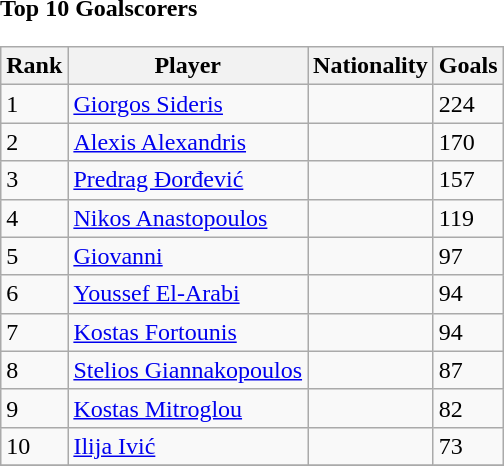<table cellpadding="12">
<tr>
<td valign="bottom"><strong>Top 10 Goalscorers</strong><br><table class="wikitable">
<tr>
<th>Rank</th>
<th>Player</th>
<th>Nationality</th>
<th>Goals</th>
</tr>
<tr>
<td>1</td>
<td><a href='#'>Giorgos Sideris</a></td>
<td></td>
<td>224</td>
</tr>
<tr>
<td>2</td>
<td><a href='#'>Alexis Alexandris</a></td>
<td></td>
<td>170</td>
</tr>
<tr>
<td>3</td>
<td><a href='#'>Predrag Đorđević</a></td>
<td></td>
<td>157</td>
</tr>
<tr>
<td>4</td>
<td><a href='#'>Nikos Anastopoulos</a></td>
<td></td>
<td>119</td>
</tr>
<tr>
<td>5</td>
<td><a href='#'>Giovanni</a></td>
<td></td>
<td>97</td>
</tr>
<tr>
<td>6</td>
<td><a href='#'>Youssef El-Arabi</a></td>
<td></td>
<td>94</td>
</tr>
<tr>
<td>7</td>
<td><a href='#'>Kostas Fortounis</a></td>
<td></td>
<td>94</td>
</tr>
<tr>
<td>8</td>
<td><a href='#'>Stelios Giannakopoulos</a></td>
<td></td>
<td>87</td>
</tr>
<tr>
<td>9</td>
<td><a href='#'>Kostas Mitroglou</a></td>
<td></td>
<td>82</td>
</tr>
<tr>
<td>10</td>
<td><a href='#'>Ilija Ivić</a></td>
<td></td>
<td>73</td>
</tr>
<tr>
</tr>
</table>
</td>
<td valign="top"></td>
</tr>
</table>
